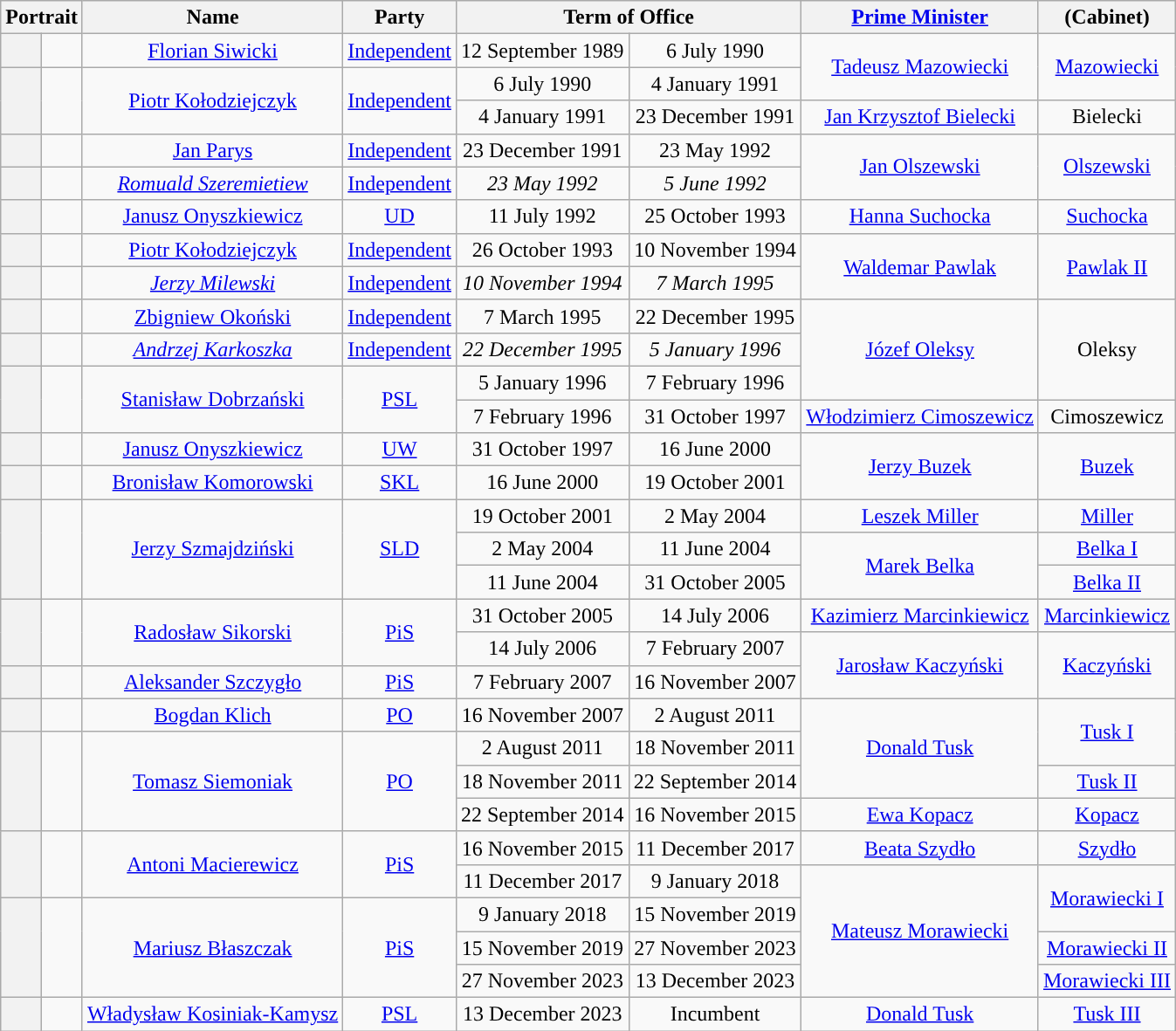<table class="wikitable" style="text-align:center;">
<tr>
<th colspan=2>Portrait</th>
<th>Name<br></th>
<th>Party</th>
<th colspan=2>Term of Office</th>
<th><a href='#'>Prime Minister</a></th>
<th>(Cabinet)</th>
</tr>
<tr>
<th style="background:"></th>
<td></td>
<td><a href='#'>Florian Siwicki</a><br></td>
<td><a href='#'>Independent</a></td>
<td>12 September 1989</td>
<td>6 July 1990</td>
<td rowspan=2><a href='#'>Tadeusz Mazowiecki</a></td>
<td rowspan=2><a href='#'>Mazowiecki</a></td>
</tr>
<tr>
<th rowspan=2 style="background:"></th>
<td rowspan=2></td>
<td rowspan=2><a href='#'>Piotr Kołodziejczyk</a><br></td>
<td rowspan=2><a href='#'>Independent</a></td>
<td>6 July 1990</td>
<td>4 January 1991</td>
</tr>
<tr>
<td>4 January 1991</td>
<td>23 December 1991</td>
<td><a href='#'>Jan Krzysztof Bielecki</a></td>
<td>Bielecki</td>
</tr>
<tr>
<th style="background:"></th>
<td></td>
<td><a href='#'>Jan Parys</a><br></td>
<td><a href='#'>Independent</a></td>
<td>23 December 1991</td>
<td>23 May 1992</td>
<td rowspan=2><a href='#'>Jan Olszewski</a></td>
<td rowspan=2><a href='#'>Olszewski</a></td>
</tr>
<tr>
<th style="background:"></th>
<td></td>
<td><em><a href='#'>Romuald Szeremietiew</a></em><br></td>
<td><a href='#'>Independent</a></td>
<td><em>23 May 1992</em></td>
<td><em>5 June 1992</em></td>
</tr>
<tr>
<th style="background:"></th>
<td></td>
<td><a href='#'>Janusz Onyszkiewicz</a><br></td>
<td><a href='#'>UD</a></td>
<td>11 July 1992</td>
<td>25 October 1993</td>
<td><a href='#'>Hanna Suchocka</a></td>
<td><a href='#'>Suchocka</a></td>
</tr>
<tr>
<th style="background:"></th>
<td></td>
<td><a href='#'>Piotr Kołodziejczyk</a><br></td>
<td><a href='#'>Independent</a></td>
<td>26 October 1993</td>
<td>10 November 1994</td>
<td rowspan=2><a href='#'>Waldemar Pawlak</a></td>
<td rowspan=2><a href='#'>Pawlak II</a></td>
</tr>
<tr>
<th style="background:"></th>
<td></td>
<td><em><a href='#'>Jerzy Milewski</a></em><br></td>
<td><a href='#'>Independent</a></td>
<td><em>10 November 1994</em></td>
<td><em>7 March 1995</em></td>
</tr>
<tr>
<th style="background:"></th>
<td></td>
<td><a href='#'>Zbigniew Okoński</a><br></td>
<td><a href='#'>Independent</a></td>
<td>7 March 1995</td>
<td>22 December 1995</td>
<td rowspan=3><a href='#'>Józef Oleksy</a></td>
<td rowspan=3>Oleksy</td>
</tr>
<tr>
<th style="background:"></th>
<td></td>
<td><em><a href='#'>Andrzej Karkoszka</a></em><br></td>
<td><a href='#'>Independent</a></td>
<td><em>22 December 1995</em></td>
<td><em>5 January 1996</em></td>
</tr>
<tr>
<th rowspan=2 style="background:"></th>
<td rowspan=2></td>
<td rowspan=2><a href='#'>Stanisław Dobrzański</a><br></td>
<td rowspan=2><a href='#'>PSL</a></td>
<td>5 January 1996</td>
<td>7 February 1996</td>
</tr>
<tr>
<td>7 February 1996</td>
<td>31 October 1997</td>
<td><a href='#'>Włodzimierz Cimoszewicz</a></td>
<td>Cimoszewicz</td>
</tr>
<tr>
<th style="background:"></th>
<td></td>
<td><a href='#'>Janusz Onyszkiewicz</a><br></td>
<td><a href='#'>UW</a></td>
<td>31 October 1997</td>
<td>16 June 2000</td>
<td rowspan=2><a href='#'>Jerzy Buzek</a></td>
<td rowspan=2><a href='#'>Buzek</a></td>
</tr>
<tr>
<th style="background:"></th>
<td></td>
<td><a href='#'>Bronisław Komorowski</a><br></td>
<td><a href='#'>SKL</a></td>
<td>16 June 2000</td>
<td>19 October 2001</td>
</tr>
<tr>
<th rowspan=3 style="background:"></th>
<td rowspan=3></td>
<td rowspan=3><a href='#'>Jerzy Szmajdziński</a><br></td>
<td rowspan=3><a href='#'>SLD</a></td>
<td>19 October 2001</td>
<td>2 May 2004</td>
<td><a href='#'>Leszek Miller</a></td>
<td><a href='#'>Miller</a></td>
</tr>
<tr>
<td>2 May 2004</td>
<td>11 June 2004</td>
<td rowspan=2><a href='#'>Marek Belka</a></td>
<td><a href='#'>Belka I</a></td>
</tr>
<tr>
<td>11 June 2004</td>
<td>31 October 2005</td>
<td><a href='#'>Belka II</a></td>
</tr>
<tr>
<th rowspan=2 style="background:"></th>
<td rowspan=2></td>
<td rowspan=2><a href='#'>Radosław Sikorski</a><br></td>
<td rowspan=2><a href='#'>PiS</a></td>
<td>31 October 2005</td>
<td>14 July 2006</td>
<td><a href='#'>Kazimierz Marcinkiewicz</a></td>
<td><a href='#'>Marcinkiewicz</a></td>
</tr>
<tr>
<td>14 July 2006</td>
<td>7 February 2007</td>
<td rowspan=2><a href='#'>Jarosław Kaczyński</a></td>
<td rowspan=2><a href='#'>Kaczyński</a></td>
</tr>
<tr>
<th style="background:"></th>
<td></td>
<td><a href='#'>Aleksander Szczygło</a><br></td>
<td><a href='#'>PiS</a></td>
<td>7 February 2007</td>
<td>16 November 2007</td>
</tr>
<tr>
<th style="background:"></th>
<td></td>
<td><a href='#'>Bogdan Klich</a><br></td>
<td><a href='#'>PO</a></td>
<td>16 November 2007</td>
<td>2 August 2011</td>
<td rowspan=3><a href='#'>Donald Tusk</a></td>
<td rowspan=2><a href='#'>Tusk I</a></td>
</tr>
<tr>
<th rowspan=3 style="background:"></th>
<td rowspan=3></td>
<td rowspan=3><a href='#'>Tomasz Siemoniak</a><br></td>
<td rowspan=3><a href='#'>PO</a></td>
<td>2 August 2011</td>
<td>18 November 2011</td>
</tr>
<tr>
<td>18 November 2011</td>
<td>22 September 2014</td>
<td><a href='#'>Tusk II</a></td>
</tr>
<tr>
<td>22 September 2014</td>
<td>16 November 2015</td>
<td><a href='#'>Ewa Kopacz</a></td>
<td><a href='#'>Kopacz</a></td>
</tr>
<tr>
<th rowspan=2 style="background:"></th>
<td rowspan=2></td>
<td rowspan=2><a href='#'>Antoni Macierewicz</a><br></td>
<td rowspan=2><a href='#'>PiS</a></td>
<td>16 November 2015</td>
<td>11 December 2017</td>
<td><a href='#'>Beata Szydło</a></td>
<td><a href='#'>Szydło</a></td>
</tr>
<tr>
<td>11 December 2017</td>
<td>9 January 2018</td>
<td rowspan=4><a href='#'>Mateusz Morawiecki</a></td>
<td rowspan=2><a href='#'>Morawiecki I</a></td>
</tr>
<tr>
<th rowspan=3 style="background:"></th>
<td rowspan=3></td>
<td rowspan=3><a href='#'>Mariusz Błaszczak</a><br></td>
<td rowspan=3><a href='#'>PiS</a></td>
<td>9 January 2018</td>
<td>15 November 2019</td>
</tr>
<tr>
<td>15 November 2019</td>
<td>27 November 2023</td>
<td><a href='#'>Morawiecki II</a></td>
</tr>
<tr>
<td>27 November 2023</td>
<td>13 December 2023</td>
<td><a href='#'>Morawiecki III</a></td>
</tr>
<tr>
<th style="background:"></th>
<td></td>
<td><a href='#'>Władysław Kosiniak-Kamysz</a><br></td>
<td><a href='#'>PSL</a></td>
<td>13 December 2023</td>
<td>Incumbent</td>
<td><a href='#'>Donald Tusk</a></td>
<td><a href='#'>Tusk III</a></td>
</tr>
</table>
